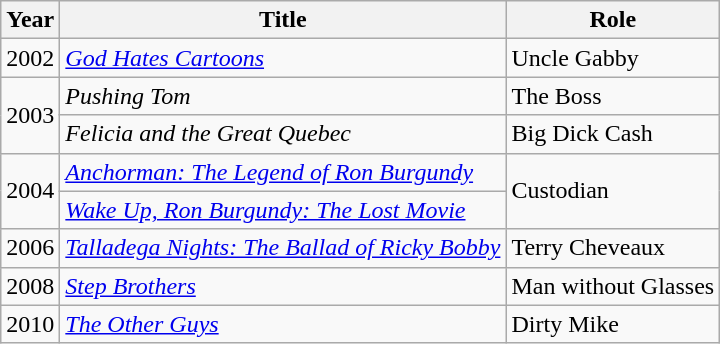<table class="wikitable">
<tr>
<th>Year</th>
<th>Title</th>
<th>Role</th>
</tr>
<tr>
<td>2002</td>
<td><em><a href='#'>God Hates Cartoons</a></em></td>
<td>Uncle Gabby</td>
</tr>
<tr>
<td rowspan="2">2003</td>
<td><em>Pushing Tom</em></td>
<td>The Boss</td>
</tr>
<tr>
<td><em>Felicia and the Great Quebec</em></td>
<td>Big Dick Cash</td>
</tr>
<tr>
<td rowspan="2">2004</td>
<td><em><a href='#'>Anchorman: The Legend of Ron Burgundy</a></em></td>
<td rowspan=2>Custodian</td>
</tr>
<tr>
<td><em><a href='#'>Wake Up, Ron Burgundy: The Lost Movie</a></em></td>
</tr>
<tr>
<td>2006</td>
<td><em><a href='#'>Talladega Nights: The Ballad of Ricky Bobby</a></em></td>
<td>Terry Cheveaux</td>
</tr>
<tr>
<td>2008</td>
<td><em><a href='#'>Step Brothers</a></em></td>
<td>Man without Glasses</td>
</tr>
<tr>
<td>2010</td>
<td><em><a href='#'>The Other Guys</a></em></td>
<td>Dirty Mike</td>
</tr>
</table>
